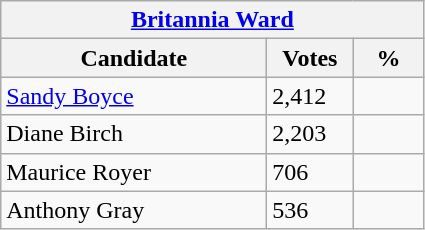<table class="wikitable">
<tr>
<th colspan="3"><a href='#'>Britannia Ward</a></th>
</tr>
<tr>
<th style="width: 170px">Candidate</th>
<th style="width: 50px">Votes</th>
<th style="width: 40px">%</th>
</tr>
<tr>
<td><a href='#'>Sandy Boyce</a></td>
<td>2,412</td>
<td></td>
</tr>
<tr>
<td>Diane Birch</td>
<td>2,203</td>
<td></td>
</tr>
<tr>
<td>Maurice Royer</td>
<td>706</td>
<td></td>
</tr>
<tr>
<td>Anthony Gray</td>
<td>536</td>
<td></td>
</tr>
</table>
